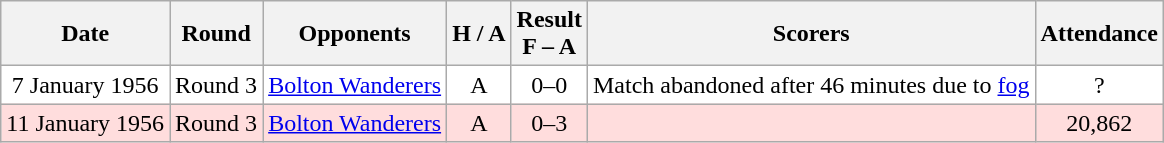<table class="wikitable" style="text-align:center">
<tr>
<th>Date</th>
<th>Round</th>
<th>Opponents</th>
<th>H / A</th>
<th>Result<br>F – A</th>
<th>Scorers</th>
<th>Attendance</th>
</tr>
<tr style="background:#fff;">
<td>7 January 1956</td>
<td>Round 3</td>
<td><a href='#'>Bolton Wanderers</a></td>
<td>A</td>
<td>0–0</td>
<td>Match abandoned after 46 minutes due to <a href='#'>fog</a></td>
<td>?</td>
</tr>
<tr style="background:#fdd;">
<td>11 January 1956</td>
<td>Round 3</td>
<td><a href='#'>Bolton Wanderers</a></td>
<td>A</td>
<td>0–3</td>
<td></td>
<td>20,862</td>
</tr>
</table>
